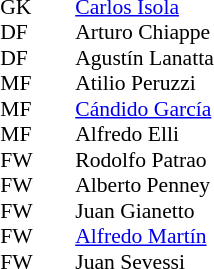<table style="font-size:90%; margin:0.2em auto;" cellspacing="0" cellpadding="0">
<tr>
<th width="25"></th>
<th width="25"></th>
</tr>
<tr>
<td>GK</td>
<td></td>
<td> <a href='#'>Carlos Isola</a></td>
</tr>
<tr>
<td>DF</td>
<td></td>
<td> Arturo Chiappe</td>
</tr>
<tr>
<td>DF</td>
<td></td>
<td> Agustín Lanatta</td>
</tr>
<tr>
<td>MF</td>
<td></td>
<td> Atilio Peruzzi</td>
</tr>
<tr>
<td>MF</td>
<td></td>
<td> <a href='#'>Cándido García</a></td>
</tr>
<tr>
<td>MF</td>
<td></td>
<td> Alfredo Elli</td>
</tr>
<tr>
<td>FW</td>
<td></td>
<td> Rodolfo Patrao</td>
</tr>
<tr>
<td>FW</td>
<td></td>
<td> Alberto Penney</td>
</tr>
<tr>
<td>FW</td>
<td></td>
<td> Juan Gianetto</td>
</tr>
<tr>
<td>FW</td>
<td></td>
<td> <a href='#'>Alfredo Martín</a></td>
</tr>
<tr>
<td>FW</td>
<td></td>
<td> Juan Sevessi</td>
</tr>
</table>
